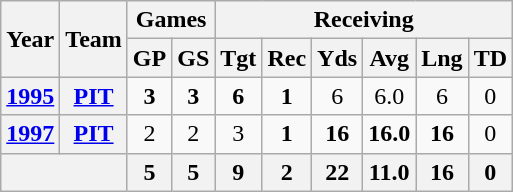<table class="wikitable" style="text-align:center">
<tr>
<th rowspan="2">Year</th>
<th rowspan="2">Team</th>
<th colspan="2">Games</th>
<th colspan="6">Receiving</th>
</tr>
<tr>
<th>GP</th>
<th>GS</th>
<th>Tgt</th>
<th>Rec</th>
<th>Yds</th>
<th>Avg</th>
<th>Lng</th>
<th>TD</th>
</tr>
<tr>
<th><a href='#'>1995</a></th>
<th><a href='#'>PIT</a></th>
<td><strong>3</strong></td>
<td><strong>3</strong></td>
<td><strong>6</strong></td>
<td><strong>1</strong></td>
<td>6</td>
<td>6.0</td>
<td>6</td>
<td>0</td>
</tr>
<tr>
<th><a href='#'>1997</a></th>
<th><a href='#'>PIT</a></th>
<td>2</td>
<td>2</td>
<td>3</td>
<td><strong>1</strong></td>
<td><strong>16</strong></td>
<td><strong>16.0</strong></td>
<td><strong>16</strong></td>
<td>0</td>
</tr>
<tr>
<th colspan="2"></th>
<th>5</th>
<th>5</th>
<th>9</th>
<th>2</th>
<th>22</th>
<th>11.0</th>
<th>16</th>
<th>0</th>
</tr>
</table>
